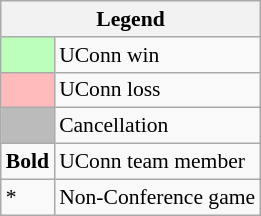<table class="wikitable" style="font-size:90%">
<tr>
<th colspan=2>Legend</th>
</tr>
<tr>
<td style="background:#bfb;"> </td>
<td>UConn win</td>
</tr>
<tr>
<td style="background:#fbb;"> </td>
<td>UConn loss</td>
</tr>
<tr>
<td style="background:#bbb;"> </td>
<td>Cancellation</td>
</tr>
<tr>
<td><strong>Bold</strong></td>
<td>UConn team member</td>
</tr>
<tr>
<td>*</td>
<td>Non-Conference game</td>
</tr>
</table>
